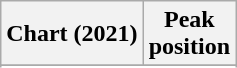<table class="wikitable sortable plainrowheaders" style="text-align:center">
<tr>
<th scope="col">Chart (2021)</th>
<th scope="col">Peak<br>position</th>
</tr>
<tr>
</tr>
<tr>
</tr>
<tr>
</tr>
</table>
